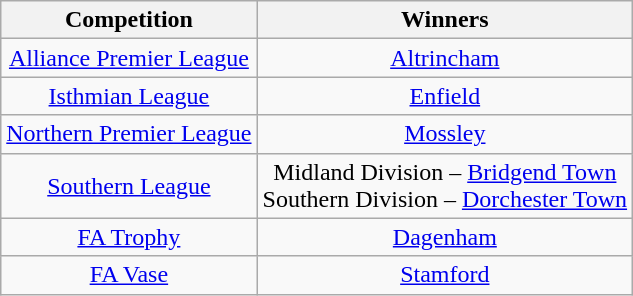<table class="wikitable" style="text-align:center;">
<tr>
<th>Competition</th>
<th>Winners</th>
</tr>
<tr>
<td><a href='#'>Alliance Premier League</a></td>
<td><a href='#'>Altrincham</a></td>
</tr>
<tr>
<td><a href='#'>Isthmian League</a></td>
<td><a href='#'>Enfield</a></td>
</tr>
<tr>
<td><a href='#'>Northern Premier League</a></td>
<td><a href='#'>Mossley</a></td>
</tr>
<tr>
<td><a href='#'>Southern League</a></td>
<td>Midland Division – <a href='#'>Bridgend Town</a><br>Southern Division – <a href='#'>Dorchester Town</a></td>
</tr>
<tr>
<td><a href='#'>FA Trophy</a></td>
<td><a href='#'>Dagenham</a></td>
</tr>
<tr>
<td><a href='#'>FA Vase</a></td>
<td><a href='#'>Stamford</a></td>
</tr>
</table>
